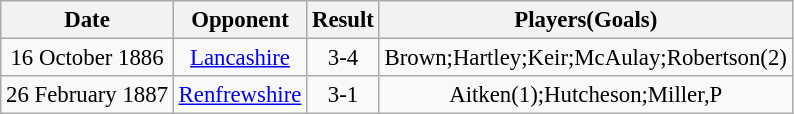<table class="wikitable sortable" style="font-size:95%; text-align:center">
<tr>
<th>Date</th>
<th>Opponent</th>
<th>Result</th>
<th>Players(Goals)</th>
</tr>
<tr>
<td>16 October 1886</td>
<td><a href='#'>Lancashire</a></td>
<td>3-4</td>
<td>Brown;Hartley;Keir;McAulay;Robertson(2)</td>
</tr>
<tr>
<td>26 February 1887</td>
<td><a href='#'>Renfrewshire</a></td>
<td>3-1</td>
<td>Aitken(1);Hutcheson;Miller,P</td>
</tr>
</table>
